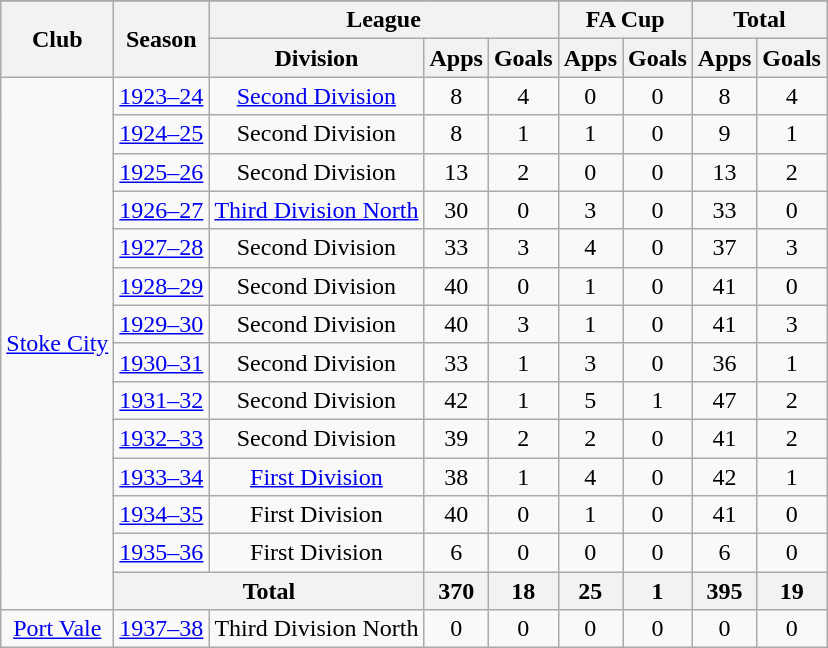<table class="wikitable" style="text-align: center;">
<tr>
</tr>
<tr>
<th rowspan="2">Club</th>
<th rowspan="2">Season</th>
<th colspan="3">League</th>
<th colspan="2">FA Cup</th>
<th colspan="2">Total</th>
</tr>
<tr>
<th>Division</th>
<th>Apps</th>
<th>Goals</th>
<th>Apps</th>
<th>Goals</th>
<th>Apps</th>
<th>Goals</th>
</tr>
<tr>
<td rowspan="14"><a href='#'>Stoke City</a></td>
<td><a href='#'>1923–24</a></td>
<td><a href='#'>Second Division</a></td>
<td>8</td>
<td>4</td>
<td>0</td>
<td>0</td>
<td>8</td>
<td>4</td>
</tr>
<tr>
<td><a href='#'>1924–25</a></td>
<td>Second Division</td>
<td>8</td>
<td>1</td>
<td>1</td>
<td>0</td>
<td>9</td>
<td>1</td>
</tr>
<tr>
<td><a href='#'>1925–26</a></td>
<td>Second Division</td>
<td>13</td>
<td>2</td>
<td>0</td>
<td>0</td>
<td>13</td>
<td>2</td>
</tr>
<tr>
<td><a href='#'>1926–27</a></td>
<td><a href='#'>Third Division North</a></td>
<td>30</td>
<td>0</td>
<td>3</td>
<td>0</td>
<td>33</td>
<td>0</td>
</tr>
<tr>
<td><a href='#'>1927–28</a></td>
<td>Second Division</td>
<td>33</td>
<td>3</td>
<td>4</td>
<td>0</td>
<td>37</td>
<td>3</td>
</tr>
<tr>
<td><a href='#'>1928–29</a></td>
<td>Second Division</td>
<td>40</td>
<td>0</td>
<td>1</td>
<td>0</td>
<td>41</td>
<td>0</td>
</tr>
<tr>
<td><a href='#'>1929–30</a></td>
<td>Second Division</td>
<td>40</td>
<td>3</td>
<td>1</td>
<td>0</td>
<td>41</td>
<td>3</td>
</tr>
<tr>
<td><a href='#'>1930–31</a></td>
<td>Second Division</td>
<td>33</td>
<td>1</td>
<td>3</td>
<td>0</td>
<td>36</td>
<td>1</td>
</tr>
<tr>
<td><a href='#'>1931–32</a></td>
<td>Second Division</td>
<td>42</td>
<td>1</td>
<td>5</td>
<td>1</td>
<td>47</td>
<td>2</td>
</tr>
<tr>
<td><a href='#'>1932–33</a></td>
<td>Second Division</td>
<td>39</td>
<td>2</td>
<td>2</td>
<td>0</td>
<td>41</td>
<td>2</td>
</tr>
<tr>
<td><a href='#'>1933–34</a></td>
<td><a href='#'>First Division</a></td>
<td>38</td>
<td>1</td>
<td>4</td>
<td>0</td>
<td>42</td>
<td>1</td>
</tr>
<tr>
<td><a href='#'>1934–35</a></td>
<td>First Division</td>
<td>40</td>
<td>0</td>
<td>1</td>
<td>0</td>
<td>41</td>
<td>0</td>
</tr>
<tr>
<td><a href='#'>1935–36</a></td>
<td>First Division</td>
<td>6</td>
<td>0</td>
<td>0</td>
<td>0</td>
<td>6</td>
<td>0</td>
</tr>
<tr>
<th colspan="2">Total</th>
<th>370</th>
<th>18</th>
<th>25</th>
<th>1</th>
<th>395</th>
<th>19</th>
</tr>
<tr>
<td><a href='#'>Port Vale</a></td>
<td><a href='#'>1937–38</a></td>
<td>Third Division North</td>
<td>0</td>
<td>0</td>
<td>0</td>
<td>0</td>
<td>0</td>
<td>0</td>
</tr>
</table>
